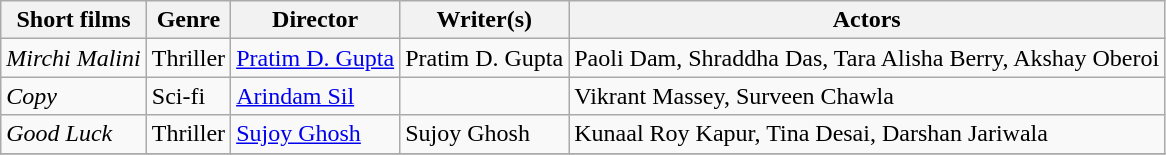<table class="wikitable">
<tr>
<th>Short films</th>
<th>Genre</th>
<th>Director</th>
<th>Writer(s)</th>
<th>Actors</th>
</tr>
<tr>
<td><em>Mirchi Malini</em></td>
<td>Thriller</td>
<td><a href='#'>Pratim D. Gupta</a></td>
<td>Pratim D. Gupta</td>
<td>Paoli Dam, Shraddha Das, Tara Alisha Berry, Akshay Oberoi</td>
</tr>
<tr>
<td><em>Copy</em></td>
<td>Sci-fi</td>
<td><a href='#'>Arindam Sil</a></td>
<td></td>
<td>Vikrant Massey, Surveen Chawla</td>
</tr>
<tr>
<td><em>Good Luck</em></td>
<td>Thriller</td>
<td><a href='#'>Sujoy Ghosh</a></td>
<td>Sujoy Ghosh</td>
<td>Kunaal Roy Kapur, Tina Desai, Darshan Jariwala</td>
</tr>
<tr>
</tr>
</table>
